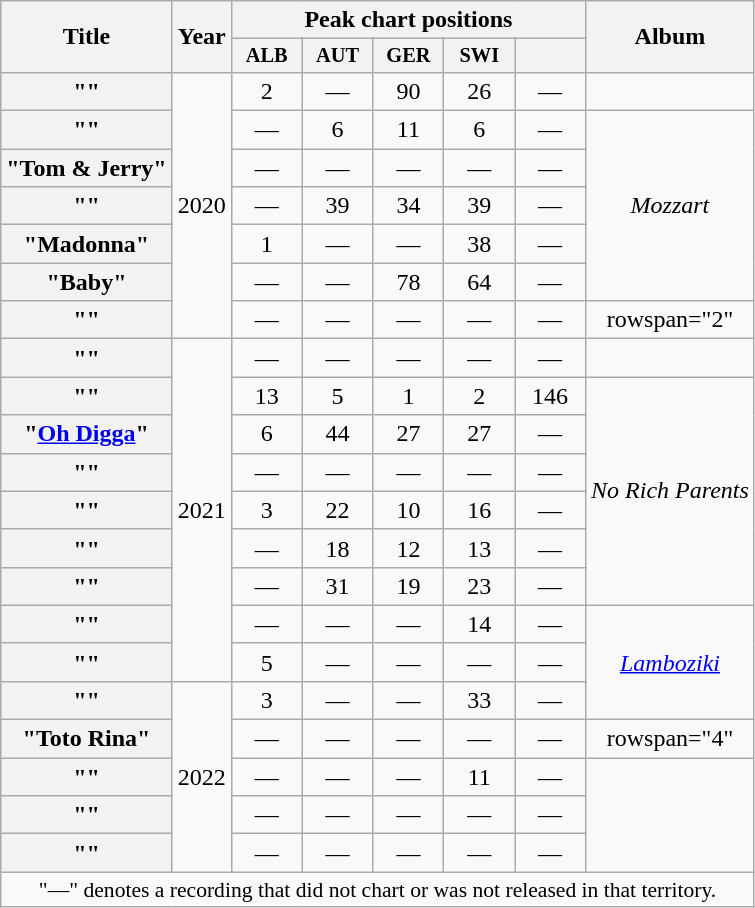<table class="wikitable plainrowheaders" style="text-align:center;">
<tr>
<th scope="col" rowspan="2">Title</th>
<th scope="col" rowspan="2">Year</th>
<th scope="col" colspan="5">Peak chart positions</th>
<th scope="col" rowspan="2">Album</th>
</tr>
<tr>
<th style="width:3em; font-size:85%;">ALB<br></th>
<th style="width:3em; font-size:85%;">AUT<br></th>
<th style="width:3em; font-size:85%;">GER<br></th>
<th style="width:3em; font-size:85%;">SWI<br></th>
<th style="width:3em; font-size:85%;"><a href='#'></a><br></th>
</tr>
<tr>
<th scope="row">""<br></th>
<td rowspan="7">2020</td>
<td>2</td>
<td>—</td>
<td>90</td>
<td>26</td>
<td>—</td>
<td></td>
</tr>
<tr>
<th scope="row">""</th>
<td>—</td>
<td>6</td>
<td>11</td>
<td>6</td>
<td>—</td>
<td rowspan="5"><em>Mozzart</em></td>
</tr>
<tr>
<th scope="row">"Tom & Jerry"</th>
<td>—</td>
<td>—</td>
<td>—</td>
<td>—</td>
<td>—</td>
</tr>
<tr>
<th scope="row">""</th>
<td>—</td>
<td>39</td>
<td>34</td>
<td>39</td>
<td>—</td>
</tr>
<tr>
<th scope="row">"Madonna"</th>
<td>1</td>
<td>—</td>
<td>—</td>
<td>38</td>
<td>—</td>
</tr>
<tr>
<th scope="row">"Baby"</th>
<td>—</td>
<td>—</td>
<td>78</td>
<td>64</td>
<td>—</td>
</tr>
<tr>
<th scope="row">""<br></th>
<td>—</td>
<td>—</td>
<td>—</td>
<td>—</td>
<td>—</td>
<td>rowspan="2" </td>
</tr>
<tr>
<th scope="row">""</th>
<td rowspan="9">2021</td>
<td>—</td>
<td>—</td>
<td>—</td>
<td>—</td>
<td>—</td>
</tr>
<tr>
<th scope="row">""<br></th>
<td>13</td>
<td>5</td>
<td>1</td>
<td>2</td>
<td>146</td>
<td rowspan="6"><em>No Rich Parents</em></td>
</tr>
<tr>
<th scope="row">"<a href='#'>Oh Digga</a>"<br></th>
<td>6</td>
<td>44</td>
<td>27</td>
<td>27</td>
<td>—</td>
</tr>
<tr>
<th scope="row">""</th>
<td>—</td>
<td>—</td>
<td>—</td>
<td>—</td>
<td>—</td>
</tr>
<tr>
<th scope="row">""<br></th>
<td>3</td>
<td>22</td>
<td>10</td>
<td>16</td>
<td>—</td>
</tr>
<tr>
<th scope="row">""<br></th>
<td>—</td>
<td>18</td>
<td>12</td>
<td>13</td>
<td>—</td>
</tr>
<tr>
<th scope="row">""<br></th>
<td>—</td>
<td>31</td>
<td>19</td>
<td>23</td>
<td>—</td>
</tr>
<tr>
<th scope="row">""<br></th>
<td>—</td>
<td>—</td>
<td>—</td>
<td>14</td>
<td>—</td>
<td rowspan="3"><em><a href='#'>Lamboziki</a></em></td>
</tr>
<tr>
<th scope="row">""</th>
<td>5</td>
<td>—</td>
<td>—</td>
<td>—</td>
<td>—</td>
</tr>
<tr>
<th scope="row">""<br></th>
<td rowspan="5">2022</td>
<td>3</td>
<td>—</td>
<td>—</td>
<td>33</td>
<td>—</td>
</tr>
<tr>
<th scope="row">"Toto Rina"<br></th>
<td>—</td>
<td>—</td>
<td>—</td>
<td>—</td>
<td>—</td>
<td>rowspan="4" </td>
</tr>
<tr>
<th scope="row">""<br></th>
<td>—</td>
<td>—</td>
<td>—</td>
<td>11</td>
<td>—</td>
</tr>
<tr>
<th scope="row">""</th>
<td>—</td>
<td>—</td>
<td>—</td>
<td>—</td>
<td>—</td>
</tr>
<tr>
<th scope="row">""</th>
<td>—</td>
<td>—</td>
<td>—</td>
<td>—</td>
<td>—</td>
</tr>
<tr>
<td colspan="18" style="font-size:90%">"—" denotes a recording that did not chart or was not released in that territory.</td>
</tr>
</table>
